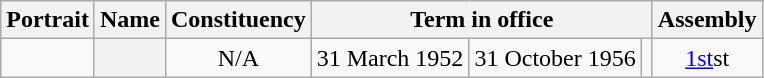<table class="wikitable" style="text-align:center">
<tr align="center">
<th scope="col">Portrait</th>
<th scope="col">Name</th>
<th scope="col">Constituency</th>
<th colspan="3" scope="colgroup">Term in office</th>
<th>Assembly</th>
</tr>
<tr align="center">
<td></td>
<th scope="row"></th>
<td>N/A</td>
<td>31 March 1952</td>
<td>31 October 1956</td>
<td></td>
<td><a href='#'>1st</a>st</td>
</tr>
</table>
